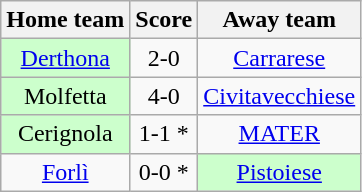<table class="wikitable" style="text-align: center">
<tr>
<th>Home team</th>
<th>Score</th>
<th>Away team</th>
</tr>
<tr>
<td bgcolor="ccffcc"><a href='#'>Derthona</a></td>
<td>2-0</td>
<td><a href='#'>Carrarese</a></td>
</tr>
<tr>
<td bgcolor="ccffcc">Molfetta</td>
<td>4-0</td>
<td><a href='#'>Civitavecchiese</a></td>
</tr>
<tr>
<td bgcolor="ccffcc">Cerignola</td>
<td>1-1 *</td>
<td><a href='#'>MATER</a></td>
</tr>
<tr>
<td><a href='#'>Forlì</a></td>
<td>0-0 *</td>
<td bgcolor="ccffcc"><a href='#'>Pistoiese</a></td>
</tr>
</table>
